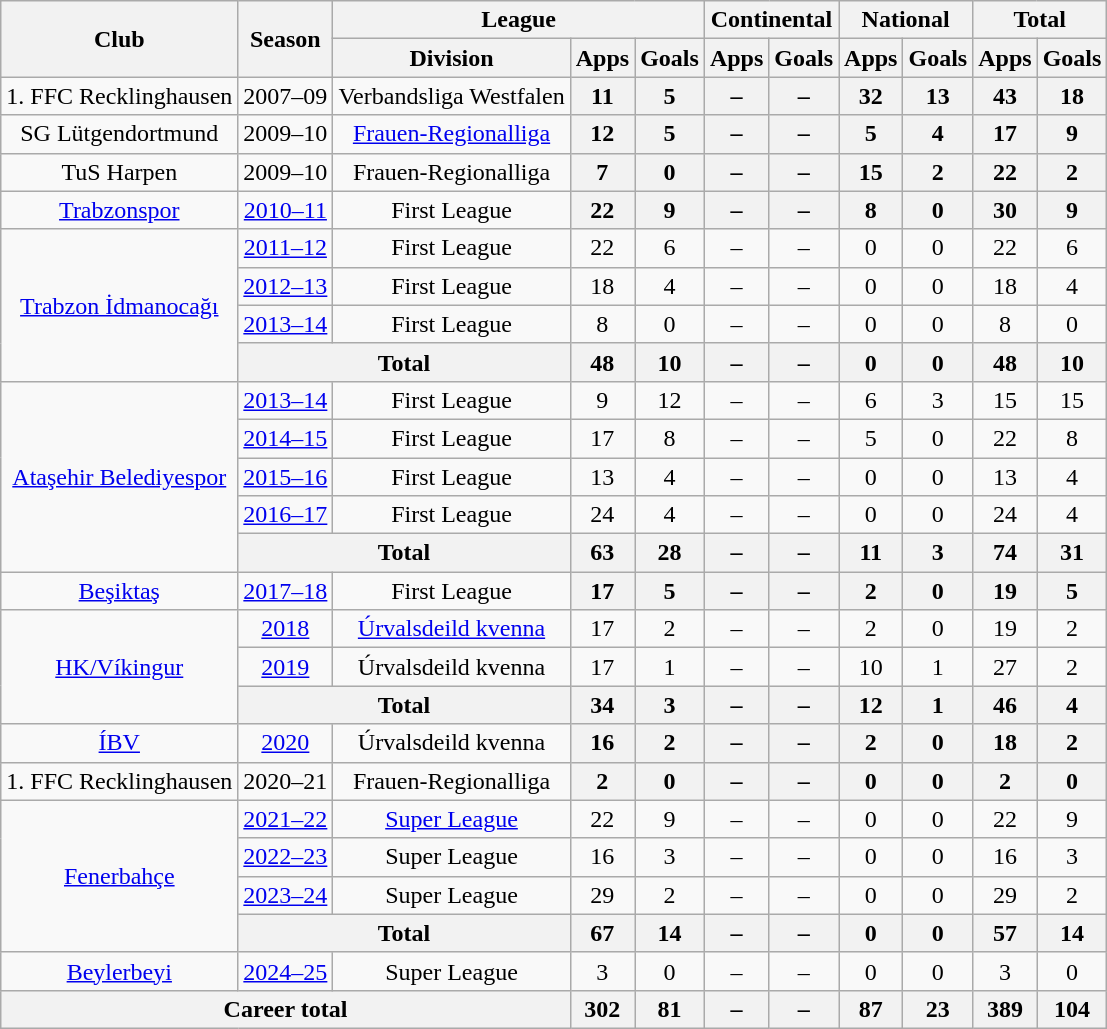<table class="wikitable" style="text-align: center;">
<tr>
<th rowspan=2>Club</th>
<th rowspan=2>Season</th>
<th colspan=3>League</th>
<th colspan=2>Continental</th>
<th colspan=2>National</th>
<th colspan=2>Total</th>
</tr>
<tr>
<th>Division</th>
<th>Apps</th>
<th>Goals</th>
<th>Apps</th>
<th>Goals</th>
<th>Apps</th>
<th>Goals</th>
<th>Apps</th>
<th>Goals</th>
</tr>
<tr>
<td>1. FFC Recklinghausen</td>
<td>2007–09</td>
<td>Verbandsliga Westfalen</td>
<th>11</th>
<th>5</th>
<th>–</th>
<th>–</th>
<th>32</th>
<th>13</th>
<th>43</th>
<th>18</th>
</tr>
<tr>
<td>SG Lütgendortmund</td>
<td>2009–10</td>
<td><a href='#'>Frauen-Regionalliga</a></td>
<th>12</th>
<th>5</th>
<th>–</th>
<th>–</th>
<th>5</th>
<th>4</th>
<th>17</th>
<th>9</th>
</tr>
<tr>
<td>TuS Harpen</td>
<td>2009–10</td>
<td>Frauen-Regionalliga</td>
<th>7</th>
<th>0</th>
<th>–</th>
<th>–</th>
<th>15</th>
<th>2</th>
<th>22</th>
<th>2</th>
</tr>
<tr>
<td><a href='#'>Trabzonspor</a></td>
<td><a href='#'>2010–11</a></td>
<td>First League</td>
<th>22</th>
<th>9</th>
<th>–</th>
<th>–</th>
<th>8</th>
<th>0</th>
<th>30</th>
<th>9</th>
</tr>
<tr>
<td rowspan=4><a href='#'>Trabzon İdmanocağı</a></td>
<td><a href='#'>2011–12</a></td>
<td>First League</td>
<td>22</td>
<td>6</td>
<td>–</td>
<td>–</td>
<td>0</td>
<td>0</td>
<td>22</td>
<td>6</td>
</tr>
<tr>
<td><a href='#'>2012–13</a></td>
<td>First League</td>
<td>18</td>
<td>4</td>
<td>–</td>
<td>–</td>
<td>0</td>
<td>0</td>
<td>18</td>
<td>4</td>
</tr>
<tr>
<td><a href='#'>2013–14</a></td>
<td>First League</td>
<td>8</td>
<td>0</td>
<td>–</td>
<td>–</td>
<td>0</td>
<td>0</td>
<td>8</td>
<td>0</td>
</tr>
<tr>
<th colspan=2>Total</th>
<th>48</th>
<th>10</th>
<th>–</th>
<th>–</th>
<th>0</th>
<th>0</th>
<th>48</th>
<th>10</th>
</tr>
<tr>
<td rowspan=5><a href='#'>Ataşehir Belediyespor</a></td>
<td><a href='#'>2013–14</a></td>
<td>First League</td>
<td>9</td>
<td>12</td>
<td>–</td>
<td>–</td>
<td>6</td>
<td>3</td>
<td>15</td>
<td>15</td>
</tr>
<tr>
<td><a href='#'>2014–15</a></td>
<td>First League</td>
<td>17</td>
<td>8</td>
<td>–</td>
<td>–</td>
<td>5</td>
<td>0</td>
<td>22</td>
<td>8</td>
</tr>
<tr>
<td><a href='#'>2015–16</a></td>
<td>First League</td>
<td>13</td>
<td>4</td>
<td>–</td>
<td>–</td>
<td>0</td>
<td>0</td>
<td>13</td>
<td>4</td>
</tr>
<tr>
<td><a href='#'>2016–17</a></td>
<td>First League</td>
<td>24</td>
<td>4</td>
<td>–</td>
<td>–</td>
<td>0</td>
<td>0</td>
<td>24</td>
<td>4</td>
</tr>
<tr>
<th colspan=2>Total</th>
<th>63</th>
<th>28</th>
<th>–</th>
<th>–</th>
<th>11</th>
<th>3</th>
<th>74</th>
<th>31</th>
</tr>
<tr>
<td><a href='#'>Beşiktaş</a></td>
<td><a href='#'>2017–18</a></td>
<td>First League</td>
<th>17</th>
<th>5</th>
<th>–</th>
<th>–</th>
<th>2</th>
<th>0</th>
<th>19</th>
<th>5</th>
</tr>
<tr>
<td rowspan=3><a href='#'>HK/Víkingur</a></td>
<td><a href='#'>2018</a></td>
<td><a href='#'>Úrvalsdeild kvenna</a></td>
<td>17</td>
<td>2</td>
<td>–</td>
<td>–</td>
<td>2</td>
<td>0</td>
<td>19</td>
<td>2</td>
</tr>
<tr>
<td><a href='#'>2019</a></td>
<td>Úrvalsdeild kvenna</td>
<td>17</td>
<td>1</td>
<td>–</td>
<td>–</td>
<td>10</td>
<td>1</td>
<td>27</td>
<td>2</td>
</tr>
<tr>
<th colspan=2>Total</th>
<th>34</th>
<th>3</th>
<th>–</th>
<th>–</th>
<th>12</th>
<th>1</th>
<th>46</th>
<th>4</th>
</tr>
<tr>
<td><a href='#'>ÍBV</a></td>
<td><a href='#'>2020</a></td>
<td>Úrvalsdeild kvenna</td>
<th>16</th>
<th>2</th>
<th>–</th>
<th>–</th>
<th>2</th>
<th>0</th>
<th>18</th>
<th>2</th>
</tr>
<tr>
<td>1. FFC Recklinghausen</td>
<td>2020–21</td>
<td>Frauen-Regionalliga</td>
<th>2</th>
<th>0</th>
<th>–</th>
<th>–</th>
<th>0</th>
<th>0</th>
<th>2</th>
<th>0</th>
</tr>
<tr>
<td rowspan=4><a href='#'>Fenerbahçe</a></td>
<td><a href='#'>2021–22</a></td>
<td><a href='#'>Super League</a></td>
<td>22</td>
<td>9</td>
<td>–</td>
<td>–</td>
<td>0</td>
<td>0</td>
<td>22</td>
<td>9</td>
</tr>
<tr>
<td><a href='#'>2022–23</a></td>
<td>Super League</td>
<td>16</td>
<td>3</td>
<td>–</td>
<td>–</td>
<td>0</td>
<td>0</td>
<td>16</td>
<td>3</td>
</tr>
<tr>
<td><a href='#'>2023–24</a></td>
<td>Super League</td>
<td>29</td>
<td>2</td>
<td>–</td>
<td>–</td>
<td>0</td>
<td>0</td>
<td>29</td>
<td>2</td>
</tr>
<tr>
<th colspan=2>Total</th>
<th>67</th>
<th>14</th>
<th>–</th>
<th>–</th>
<th>0</th>
<th>0</th>
<th>57</th>
<th>14</th>
</tr>
<tr>
<td><a href='#'>Beylerbeyi</a></td>
<td><a href='#'>2024–25</a></td>
<td>Super League</td>
<td>3</td>
<td>0</td>
<td>–</td>
<td>–</td>
<td>0</td>
<td>0</td>
<td>3</td>
<td>0</td>
</tr>
<tr>
<th colspan=3>Career total</th>
<th>302</th>
<th>81</th>
<th>–</th>
<th>–</th>
<th>87</th>
<th>23</th>
<th>389</th>
<th>104</th>
</tr>
</table>
